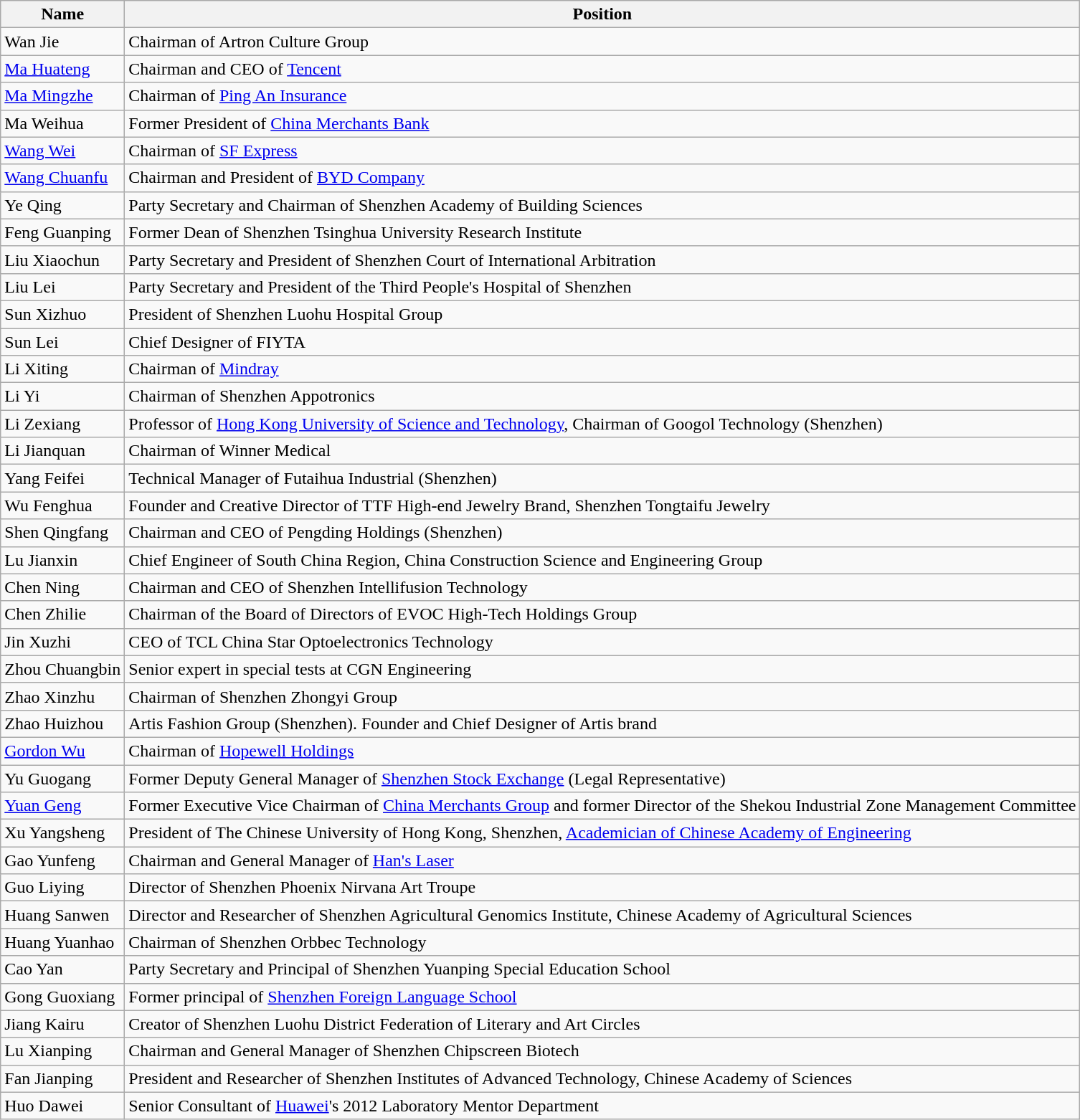<table class="wikitable">
<tr>
<th>Name</th>
<th>Position</th>
</tr>
<tr>
<td>Wan Jie</td>
<td>Chairman of Artron Culture Group</td>
</tr>
<tr>
<td><a href='#'>Ma Huateng</a></td>
<td>Chairman and CEO of <a href='#'>Tencent</a></td>
</tr>
<tr>
<td><a href='#'>Ma Mingzhe</a></td>
<td>Chairman of <a href='#'>Ping An Insurance</a></td>
</tr>
<tr>
<td>Ma Weihua</td>
<td>Former President of <a href='#'>China Merchants Bank</a></td>
</tr>
<tr>
<td><a href='#'>Wang Wei</a></td>
<td>Chairman of <a href='#'>SF Express</a></td>
</tr>
<tr>
<td><a href='#'>Wang Chuanfu</a></td>
<td>Chairman and President of <a href='#'>BYD Company</a></td>
</tr>
<tr>
<td>Ye Qing</td>
<td>Party Secretary and Chairman of Shenzhen Academy of Building Sciences</td>
</tr>
<tr>
<td>Feng Guanping</td>
<td>Former Dean of Shenzhen Tsinghua University Research Institute</td>
</tr>
<tr>
<td>Liu Xiaochun</td>
<td>Party Secretary and President of Shenzhen Court of International Arbitration</td>
</tr>
<tr>
<td>Liu Lei</td>
<td>Party Secretary and President of the Third People's Hospital of Shenzhen</td>
</tr>
<tr>
<td>Sun Xizhuo</td>
<td>President of Shenzhen Luohu Hospital Group</td>
</tr>
<tr>
<td>Sun Lei</td>
<td>Chief Designer of FIYTA</td>
</tr>
<tr>
<td>Li Xiting</td>
<td>Chairman of <a href='#'>Mindray</a></td>
</tr>
<tr>
<td>Li Yi</td>
<td>Chairman of Shenzhen Appotronics</td>
</tr>
<tr>
<td>Li Zexiang</td>
<td>Professor of <a href='#'>Hong Kong University of Science and Technology</a>, Chairman of Googol Technology (Shenzhen)</td>
</tr>
<tr>
<td>Li Jianquan</td>
<td>Chairman of Winner Medical</td>
</tr>
<tr>
<td>Yang Feifei</td>
<td>Technical Manager of Futaihua Industrial (Shenzhen)</td>
</tr>
<tr>
<td>Wu Fenghua</td>
<td>Founder and Creative Director of TTF High-end Jewelry Brand, Shenzhen Tongtaifu Jewelry</td>
</tr>
<tr>
<td>Shen Qingfang</td>
<td>Chairman and CEO of Pengding Holdings (Shenzhen)</td>
</tr>
<tr>
<td>Lu Jianxin</td>
<td>Chief Engineer of South China Region, China Construction Science and Engineering Group</td>
</tr>
<tr>
<td>Chen Ning</td>
<td>Chairman and CEO of Shenzhen Intellifusion Technology</td>
</tr>
<tr>
<td>Chen Zhilie</td>
<td>Chairman of the Board of Directors of EVOC High-Tech Holdings Group</td>
</tr>
<tr>
<td>Jin Xuzhi</td>
<td>CEO of TCL China Star Optoelectronics Technology</td>
</tr>
<tr>
<td>Zhou Chuangbin</td>
<td>Senior expert in special tests at CGN Engineering</td>
</tr>
<tr>
<td>Zhao Xinzhu</td>
<td>Chairman of Shenzhen Zhongyi Group</td>
</tr>
<tr>
<td>Zhao Huizhou</td>
<td>Artis Fashion Group (Shenzhen). Founder and Chief Designer of Artis brand</td>
</tr>
<tr>
<td><a href='#'>Gordon Wu</a></td>
<td>Chairman of <a href='#'>Hopewell Holdings</a></td>
</tr>
<tr>
<td>Yu Guogang</td>
<td>Former Deputy General Manager of <a href='#'>Shenzhen Stock Exchange</a> (Legal Representative)</td>
</tr>
<tr>
<td><a href='#'>Yuan Geng</a></td>
<td>Former Executive Vice Chairman of <a href='#'>China Merchants Group</a> and former Director of the Shekou Industrial Zone Management Committee</td>
</tr>
<tr>
<td>Xu Yangsheng</td>
<td>President of The Chinese University of Hong Kong, Shenzhen, <a href='#'>Academician of Chinese Academy of Engineering</a></td>
</tr>
<tr>
<td>Gao Yunfeng</td>
<td>Chairman and General Manager of <a href='#'>Han's Laser</a></td>
</tr>
<tr>
<td>Guo Liying</td>
<td>Director of Shenzhen Phoenix Nirvana Art Troupe</td>
</tr>
<tr>
<td>Huang Sanwen</td>
<td>Director and Researcher of Shenzhen Agricultural Genomics Institute, Chinese Academy of Agricultural Sciences</td>
</tr>
<tr>
<td>Huang Yuanhao</td>
<td>Chairman of Shenzhen Orbbec Technology</td>
</tr>
<tr>
<td>Cao Yan</td>
<td>Party Secretary and Principal of Shenzhen Yuanping Special Education School</td>
</tr>
<tr>
<td>Gong Guoxiang</td>
<td>Former principal of <a href='#'>Shenzhen Foreign Language School</a></td>
</tr>
<tr>
<td>Jiang Kairu</td>
<td>Creator of Shenzhen Luohu District Federation of Literary and Art Circles</td>
</tr>
<tr>
<td>Lu Xianping</td>
<td>Chairman and General Manager of Shenzhen Chipscreen Biotech</td>
</tr>
<tr>
<td>Fan Jianping</td>
<td>President and Researcher of Shenzhen Institutes of Advanced Technology, Chinese Academy of Sciences</td>
</tr>
<tr>
<td>Huo Dawei</td>
<td>Senior Consultant of <a href='#'>Huawei</a>'s 2012 Laboratory Mentor Department</td>
</tr>
</table>
